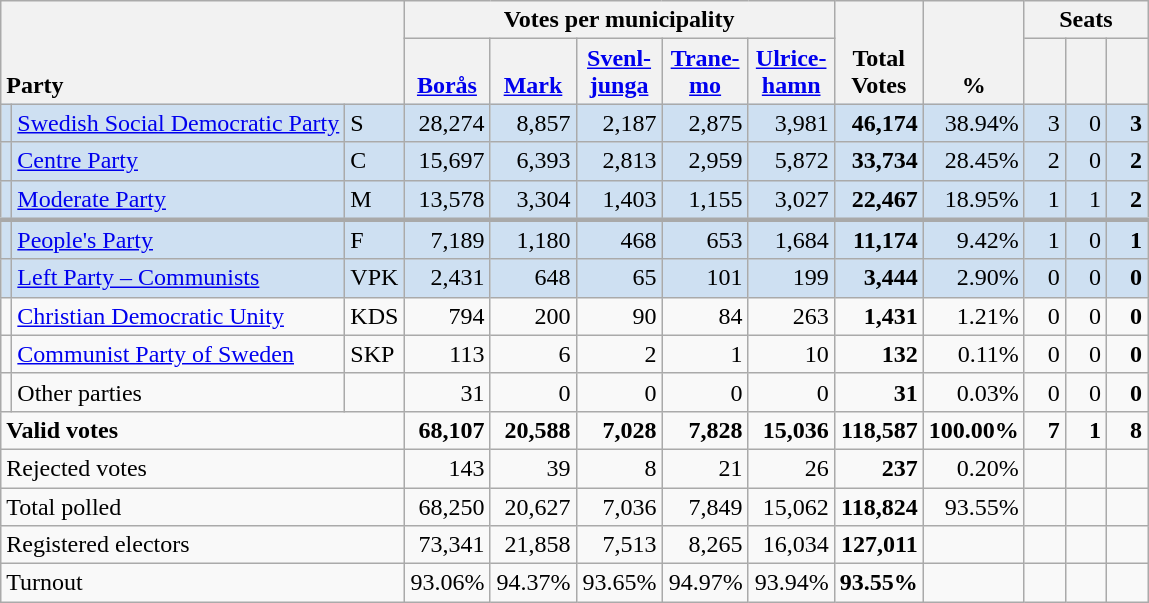<table class="wikitable" border="1" style="text-align:right;">
<tr>
<th style="text-align:left;" valign=bottom rowspan=2 colspan=3>Party</th>
<th colspan=5>Votes per municipality</th>
<th align=center valign=bottom rowspan=2 width="50">Total Votes</th>
<th align=center valign=bottom rowspan=2 width="50">%</th>
<th colspan=3>Seats</th>
</tr>
<tr>
<th align=center valign=bottom width="50"><a href='#'>Borås</a></th>
<th align=center valign=bottom width="50"><a href='#'>Mark</a></th>
<th align=center valign=bottom width="50"><a href='#'>Svenl- junga</a></th>
<th align=center valign=bottom width="50"><a href='#'>Trane- mo</a></th>
<th align=center valign=bottom width="50"><a href='#'>Ulrice- hamn</a></th>
<th align=center valign=bottom width="20"><small></small></th>
<th align=center valign=bottom width="20"><small><a href='#'></a></small></th>
<th align=center valign=bottom width="20"><small></small></th>
</tr>
<tr style="background:#CEE0F2;">
<td></td>
<td align=left style="white-space: nowrap;"><a href='#'>Swedish Social Democratic Party</a></td>
<td align=left>S</td>
<td>28,274</td>
<td>8,857</td>
<td>2,187</td>
<td>2,875</td>
<td>3,981</td>
<td><strong>46,174</strong></td>
<td>38.94%</td>
<td>3</td>
<td>0</td>
<td><strong>3</strong></td>
</tr>
<tr style="background:#CEE0F2;">
<td></td>
<td align=left><a href='#'>Centre Party</a></td>
<td align=left>C</td>
<td>15,697</td>
<td>6,393</td>
<td>2,813</td>
<td>2,959</td>
<td>5,872</td>
<td><strong>33,734</strong></td>
<td>28.45%</td>
<td>2</td>
<td>0</td>
<td><strong>2</strong></td>
</tr>
<tr style="background:#CEE0F2;">
<td></td>
<td align=left><a href='#'>Moderate Party</a></td>
<td align=left>M</td>
<td>13,578</td>
<td>3,304</td>
<td>1,403</td>
<td>1,155</td>
<td>3,027</td>
<td><strong>22,467</strong></td>
<td>18.95%</td>
<td>1</td>
<td>1</td>
<td><strong>2</strong></td>
</tr>
<tr style="background:#CEE0F2; border-top:3px solid darkgray;">
<td></td>
<td align=left><a href='#'>People's Party</a></td>
<td align=left>F</td>
<td>7,189</td>
<td>1,180</td>
<td>468</td>
<td>653</td>
<td>1,684</td>
<td><strong>11,174</strong></td>
<td>9.42%</td>
<td>1</td>
<td>0</td>
<td><strong>1</strong></td>
</tr>
<tr style="background:#CEE0F2;">
<td></td>
<td align=left><a href='#'>Left Party – Communists</a></td>
<td align=left>VPK</td>
<td>2,431</td>
<td>648</td>
<td>65</td>
<td>101</td>
<td>199</td>
<td><strong>3,444</strong></td>
<td>2.90%</td>
<td>0</td>
<td>0</td>
<td><strong>0</strong></td>
</tr>
<tr>
<td></td>
<td align=left><a href='#'>Christian Democratic Unity</a></td>
<td align=left>KDS</td>
<td>794</td>
<td>200</td>
<td>90</td>
<td>84</td>
<td>263</td>
<td><strong>1,431</strong></td>
<td>1.21%</td>
<td>0</td>
<td>0</td>
<td><strong>0</strong></td>
</tr>
<tr>
<td></td>
<td align=left><a href='#'>Communist Party of Sweden</a></td>
<td align=left>SKP</td>
<td>113</td>
<td>6</td>
<td>2</td>
<td>1</td>
<td>10</td>
<td><strong>132</strong></td>
<td>0.11%</td>
<td>0</td>
<td>0</td>
<td><strong>0</strong></td>
</tr>
<tr>
<td></td>
<td align=left>Other parties</td>
<td></td>
<td>31</td>
<td>0</td>
<td>0</td>
<td>0</td>
<td>0</td>
<td><strong>31</strong></td>
<td>0.03%</td>
<td>0</td>
<td>0</td>
<td><strong>0</strong></td>
</tr>
<tr style="font-weight:bold">
<td align=left colspan=3>Valid votes</td>
<td>68,107</td>
<td>20,588</td>
<td>7,028</td>
<td>7,828</td>
<td>15,036</td>
<td>118,587</td>
<td>100.00%</td>
<td>7</td>
<td>1</td>
<td>8</td>
</tr>
<tr>
<td align=left colspan=3>Rejected votes</td>
<td>143</td>
<td>39</td>
<td>8</td>
<td>21</td>
<td>26</td>
<td><strong>237</strong></td>
<td>0.20%</td>
<td></td>
<td></td>
<td></td>
</tr>
<tr>
<td align=left colspan=3>Total polled</td>
<td>68,250</td>
<td>20,627</td>
<td>7,036</td>
<td>7,849</td>
<td>15,062</td>
<td><strong>118,824</strong></td>
<td>93.55%</td>
<td></td>
<td></td>
<td></td>
</tr>
<tr>
<td align=left colspan=3>Registered electors</td>
<td>73,341</td>
<td>21,858</td>
<td>7,513</td>
<td>8,265</td>
<td>16,034</td>
<td><strong>127,011</strong></td>
<td></td>
<td></td>
<td></td>
<td></td>
</tr>
<tr>
<td align=left colspan=3>Turnout</td>
<td>93.06%</td>
<td>94.37%</td>
<td>93.65%</td>
<td>94.97%</td>
<td>93.94%</td>
<td><strong>93.55%</strong></td>
<td></td>
<td></td>
<td></td>
<td></td>
</tr>
</table>
